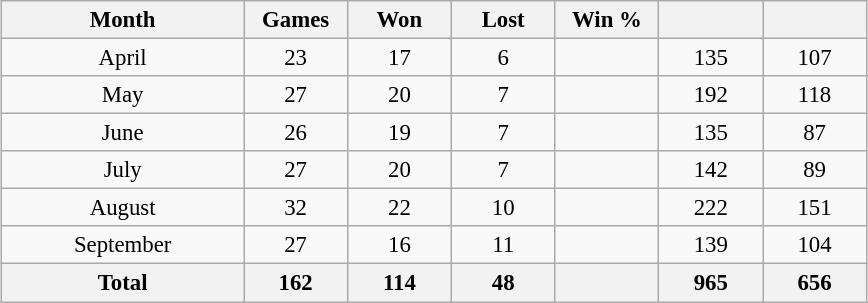<table class="wikitable" style="margin:1em auto; font-size:95%; text-align:center; width:38em;">
<tr>
<th width="28%">Month</th>
<th width="12%">Games</th>
<th width="12%">Won</th>
<th width="12%">Lost</th>
<th width="12%">Win %</th>
<th width="12%"></th>
<th width="12%"></th>
</tr>
<tr>
<td>April</td>
<td>23</td>
<td>17</td>
<td>6</td>
<td></td>
<td>135</td>
<td>107</td>
</tr>
<tr>
<td>May</td>
<td>27</td>
<td>20</td>
<td>7</td>
<td></td>
<td>192</td>
<td>118</td>
</tr>
<tr>
<td>June</td>
<td>26</td>
<td>19</td>
<td>7</td>
<td></td>
<td>135</td>
<td>87</td>
</tr>
<tr>
<td>July</td>
<td>27</td>
<td>20</td>
<td>7</td>
<td></td>
<td>142</td>
<td>89</td>
</tr>
<tr>
<td>August</td>
<td>32</td>
<td>22</td>
<td>10</td>
<td></td>
<td>222</td>
<td>151</td>
</tr>
<tr>
<td>September</td>
<td>27</td>
<td>16</td>
<td>11</td>
<td></td>
<td>139</td>
<td>104</td>
</tr>
<tr>
<th>Total</th>
<th>162</th>
<th>114</th>
<th>48</th>
<th></th>
<th>965</th>
<th>656</th>
</tr>
</table>
